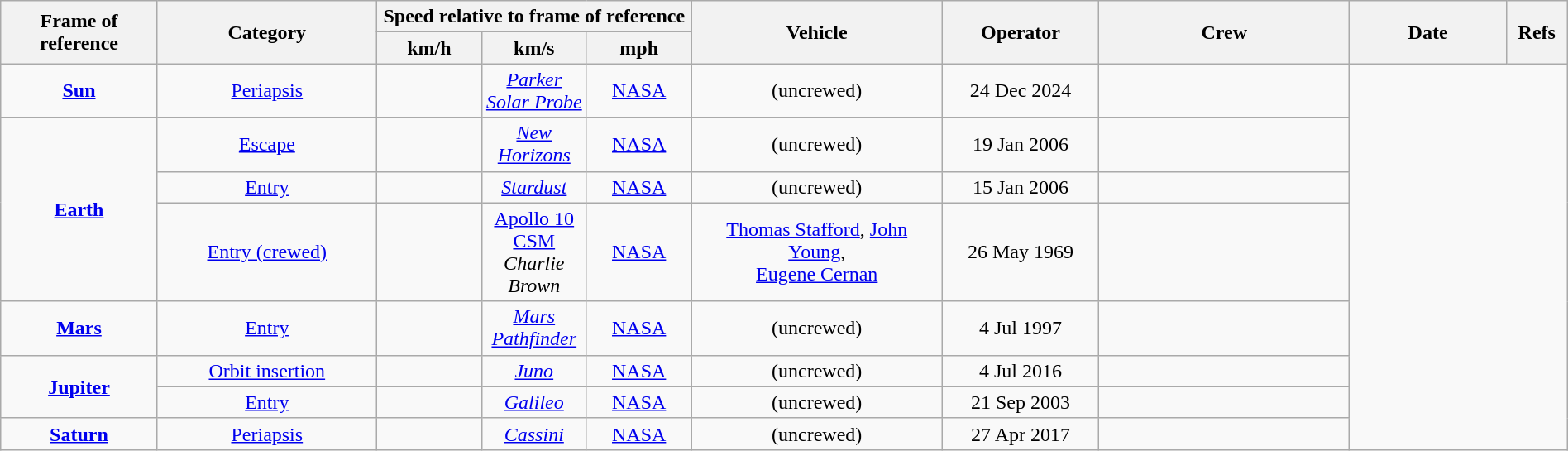<table class="wikitable sortable" style="text-align:center; width: 100%">
<tr>
<th scope="col"  width="10%"  rowspan=2>Frame of reference</th>
<th scope="col"  width="14%" rowspan=2 class="unsortable">Category</th>
<th scope="col"  width="20%" colspan=3 class="unsortable">Speed relative to frame of reference</th>
<th scope="col"  width="16%" rowspan=2 class="unsortable">Vehicle</th>
<th scope="col"  width="10%" rowspan=2>Operator</th>
<th scope="col"  width="16%" rowspan=2 class="unsortable">Crew</th>
<th scope="col"  width="10%"  rowspan=2>Date</th>
<th scope="col"  width="5%"  rowspan=2 class="unsortable">Refs</th>
</tr>
<tr>
<th scope="col"  width="6.7%" class="unsortable">km/h</th>
<th scope="col"  width="6.7%" class="unsortable">km/s</th>
<th scope="col"  width="6.7%" class="unsortable">mph</th>
</tr>
<tr>
<td><strong><a href='#'>Sun</a></strong></td>
<td><a href='#'>Periapsis</a></td>
<td></td>
<td><em><a href='#'>Parker Solar Probe</a></em></td>
<td> <a href='#'>NASA</a></td>
<td>(uncrewed)</td>
<td>24 Dec 2024</td>
<td></td>
</tr>
<tr>
<td rowspan=3><strong><a href='#'>Earth</a></strong></td>
<td><a href='#'>Escape</a></td>
<td></td>
<td><em><a href='#'>New Horizons</a></em></td>
<td> <a href='#'>NASA</a></td>
<td>(uncrewed)</td>
<td>19 Jan 2006</td>
<td></td>
</tr>
<tr>
<td><a href='#'>Entry</a></td>
<td></td>
<td><em><a href='#'>Stardust</a></em></td>
<td> <a href='#'>NASA</a></td>
<td>(uncrewed)</td>
<td>15 Jan 2006</td>
<td></td>
</tr>
<tr>
<td><a href='#'>Entry (crewed)</a></td>
<td></td>
<td><a href='#'>Apollo 10</a> <a href='#'>CSM</a> <em>Charlie Brown</em></td>
<td> <a href='#'>NASA</a></td>
<td><a href='#'>Thomas Stafford</a>, <a href='#'>John Young</a>,<br><a href='#'>Eugene Cernan</a></td>
<td>26 May 1969</td>
<td></td>
</tr>
<tr>
<td><strong><a href='#'>Mars</a></strong></td>
<td><a href='#'>Entry</a></td>
<td></td>
<td><em><a href='#'>Mars Pathfinder</a></em></td>
<td> <a href='#'>NASA</a></td>
<td>(uncrewed)</td>
<td>4 Jul 1997</td>
<td></td>
</tr>
<tr>
<td rowspan=2><strong><a href='#'>Jupiter</a></strong></td>
<td><a href='#'>Orbit insertion</a></td>
<td></td>
<td><a href='#'><em>Juno</em></a></td>
<td> <a href='#'>NASA</a></td>
<td>(uncrewed)</td>
<td>4 Jul 2016</td>
<td></td>
</tr>
<tr>
<td><a href='#'>Entry</a></td>
<td></td>
<td><em><a href='#'>Galileo</a></em></td>
<td> <a href='#'>NASA</a></td>
<td>(uncrewed)</td>
<td>21 Sep 2003</td>
<td></td>
</tr>
<tr>
<td><strong><a href='#'>Saturn</a></strong></td>
<td><a href='#'>Periapsis</a></td>
<td></td>
<td><a href='#'><em>Cassini</em></a></td>
<td> <a href='#'>NASA</a></td>
<td>(uncrewed)</td>
<td>27 Apr 2017</td>
<td></td>
</tr>
</table>
